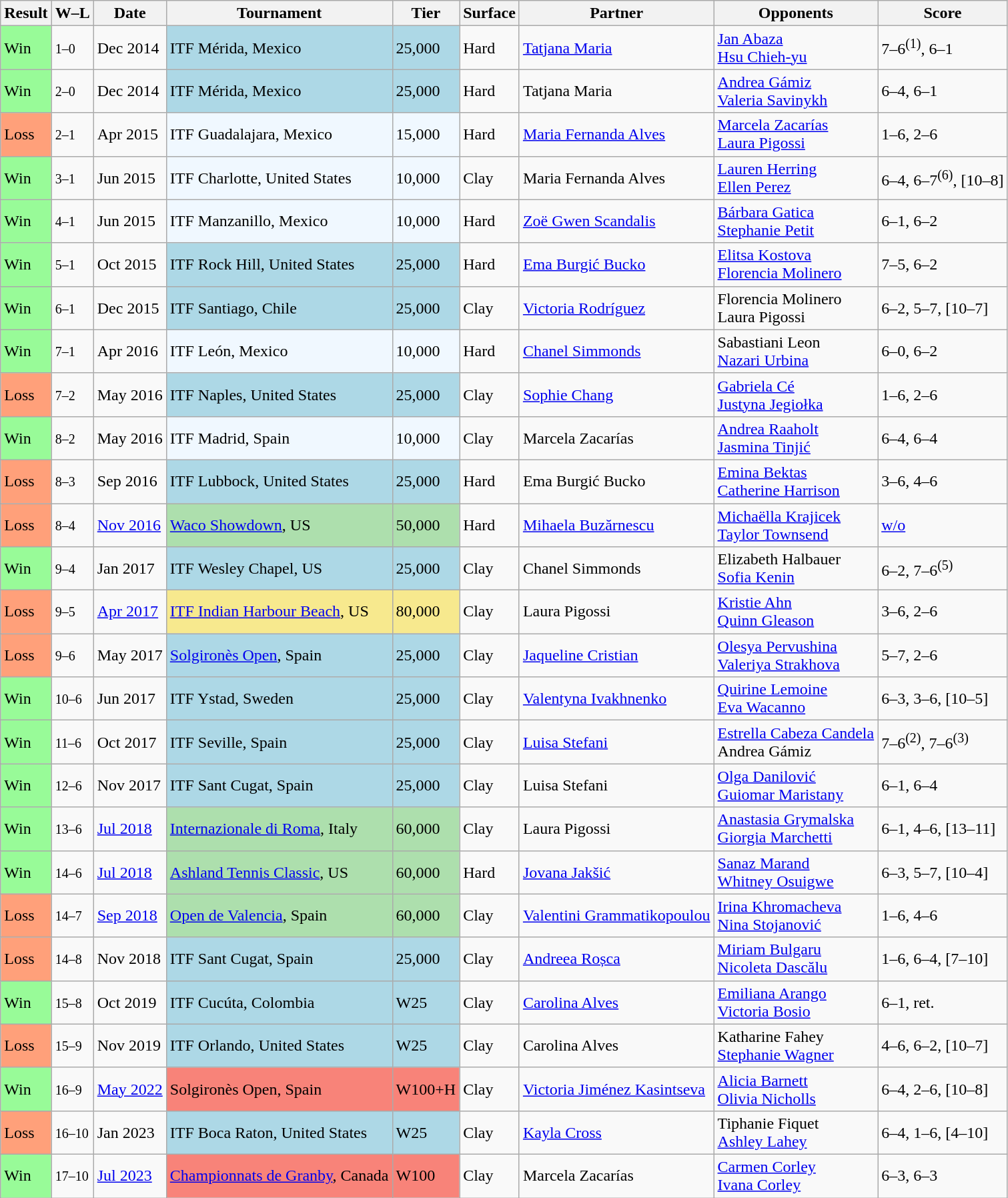<table class="sortable wikitable nowrap">
<tr>
<th>Result</th>
<th class="unsortable">W–L</th>
<th>Date</th>
<th>Tournament</th>
<th>Tier</th>
<th>Surface</th>
<th>Partner</th>
<th>Opponents</th>
<th class="unsortable">Score</th>
</tr>
<tr>
<td style="background:#98fb98;">Win</td>
<td><small>1–0</small></td>
<td>Dec 2014</td>
<td style="background:lightblue;">ITF Mérida, Mexico</td>
<td style="background:lightblue;">25,000</td>
<td>Hard</td>
<td> <a href='#'>Tatjana Maria</a></td>
<td> <a href='#'>Jan Abaza</a> <br>  <a href='#'>Hsu Chieh-yu</a></td>
<td>7–6<sup>(1)</sup>, 6–1</td>
</tr>
<tr>
<td style="background:#98fb98;">Win</td>
<td><small>2–0</small></td>
<td>Dec 2014</td>
<td style="background:lightblue;">ITF Mérida, Mexico</td>
<td style="background:lightblue;">25,000</td>
<td>Hard</td>
<td> Tatjana Maria</td>
<td> <a href='#'>Andrea Gámiz</a> <br>  <a href='#'>Valeria Savinykh</a></td>
<td>6–4, 6–1</td>
</tr>
<tr>
<td style="background:#ffa07a;">Loss</td>
<td><small>2–1</small></td>
<td>Apr 2015</td>
<td style="background:#f0f8ff;">ITF Guadalajara, Mexico</td>
<td style="background:#f0f8ff;">15,000</td>
<td>Hard</td>
<td> <a href='#'>Maria Fernanda Alves</a></td>
<td> <a href='#'>Marcela Zacarías</a> <br>  <a href='#'>Laura Pigossi</a></td>
<td>1–6, 2–6</td>
</tr>
<tr>
<td style="background:#98fb98;">Win</td>
<td><small>3–1</small></td>
<td>Jun 2015</td>
<td style="background:#f0f8ff;">ITF Charlotte, United States</td>
<td style="background:#f0f8ff;">10,000</td>
<td>Clay</td>
<td> Maria Fernanda Alves</td>
<td> <a href='#'>Lauren Herring</a> <br>  <a href='#'>Ellen Perez</a></td>
<td>6–4, 6–7<sup>(6)</sup>, [10–8]</td>
</tr>
<tr>
<td style="background:#98fb98;">Win</td>
<td><small>4–1</small></td>
<td>Jun 2015</td>
<td style="background:#f0f8ff;">ITF Manzanillo, Mexico</td>
<td style="background:#f0f8ff;">10,000</td>
<td>Hard</td>
<td> <a href='#'>Zoë Gwen Scandalis</a></td>
<td> <a href='#'>Bárbara Gatica</a> <br>  <a href='#'>Stephanie Petit</a></td>
<td>6–1, 6–2</td>
</tr>
<tr>
<td style="background:#98fb98;">Win</td>
<td><small>5–1</small></td>
<td>Oct 2015</td>
<td style="background:lightblue;">ITF Rock Hill, United States</td>
<td style="background:lightblue;">25,000</td>
<td>Hard</td>
<td> <a href='#'>Ema Burgić Bucko</a></td>
<td> <a href='#'>Elitsa Kostova</a> <br>  <a href='#'>Florencia Molinero</a></td>
<td>7–5, 6–2</td>
</tr>
<tr>
<td style="background:#98fb98;">Win</td>
<td><small>6–1</small></td>
<td>Dec 2015</td>
<td style="background:lightblue;">ITF Santiago, Chile</td>
<td style="background:lightblue;">25,000</td>
<td>Clay</td>
<td> <a href='#'>Victoria Rodríguez</a></td>
<td> Florencia Molinero <br>  Laura Pigossi</td>
<td>6–2, 5–7, [10–7]</td>
</tr>
<tr>
<td style="background:#98fb98;">Win</td>
<td><small>7–1</small></td>
<td>Apr 2016</td>
<td style="background:#f0f8ff;">ITF León, Mexico</td>
<td style="background:#f0f8ff;">10,000</td>
<td>Hard</td>
<td> <a href='#'>Chanel Simmonds</a></td>
<td> Sabastiani Leon <br>  <a href='#'>Nazari Urbina</a></td>
<td>6–0, 6–2</td>
</tr>
<tr>
<td style="background:#ffa07a;">Loss</td>
<td><small>7–2</small></td>
<td>May 2016</td>
<td style="background:lightblue;">ITF Naples, United States</td>
<td style="background:lightblue;">25,000</td>
<td>Clay</td>
<td> <a href='#'>Sophie Chang</a></td>
<td> <a href='#'>Gabriela Cé</a> <br>  <a href='#'>Justyna Jegiołka</a></td>
<td>1–6, 2–6</td>
</tr>
<tr>
<td style="background:#98fb98;">Win</td>
<td><small>8–2</small></td>
<td>May 2016</td>
<td style="background:#f0f8ff;">ITF Madrid, Spain</td>
<td style="background:#f0f8ff;">10,000</td>
<td>Clay</td>
<td> Marcela Zacarías</td>
<td> <a href='#'>Andrea Raaholt</a> <br>  <a href='#'>Jasmina Tinjić</a></td>
<td>6–4, 6–4</td>
</tr>
<tr>
<td style="background:#ffa07a;">Loss</td>
<td><small>8–3</small></td>
<td>Sep 2016</td>
<td style="background:lightblue;">ITF Lubbock, United States</td>
<td style="background:lightblue;">25,000</td>
<td>Hard</td>
<td> Ema Burgić Bucko</td>
<td> <a href='#'>Emina Bektas</a> <br>  <a href='#'>Catherine Harrison</a></td>
<td>3–6, 4–6</td>
</tr>
<tr>
<td style="background:#ffa07a;">Loss</td>
<td><small>8–4</small></td>
<td><a href='#'>Nov 2016</a></td>
<td style="background:#addfad;"><a href='#'>Waco Showdown</a>, US</td>
<td style="background:#addfad;">50,000</td>
<td>Hard</td>
<td> <a href='#'>Mihaela Buzărnescu</a></td>
<td> <a href='#'>Michaëlla Krajicek</a> <br>  <a href='#'>Taylor Townsend</a></td>
<td><a href='#'>w/o</a></td>
</tr>
<tr>
<td style="background:#98fb98;">Win</td>
<td><small>9–4</small></td>
<td>Jan 2017</td>
<td style="background:lightblue;">ITF Wesley Chapel, US</td>
<td style="background:lightblue;">25,000</td>
<td>Clay</td>
<td> Chanel Simmonds</td>
<td> Elizabeth Halbauer <br>  <a href='#'>Sofia Kenin</a></td>
<td>6–2, 7–6<sup>(5)</sup></td>
</tr>
<tr>
<td style="background:#ffa07a;">Loss</td>
<td><small>9–5</small></td>
<td><a href='#'>Apr 2017</a></td>
<td style="background:#f7e98e;"><a href='#'>ITF Indian Harbour Beach</a>, US</td>
<td style="background:#f7e98e;">80,000</td>
<td>Clay</td>
<td> Laura Pigossi</td>
<td> <a href='#'>Kristie Ahn</a> <br>  <a href='#'>Quinn Gleason</a></td>
<td>3–6, 2–6</td>
</tr>
<tr>
<td style="background:#ffa07a;">Loss</td>
<td><small>9–6</small></td>
<td>May 2017</td>
<td style="background:lightblue;"><a href='#'>Solgironès Open</a>, Spain</td>
<td style="background:lightblue;">25,000</td>
<td>Clay</td>
<td> <a href='#'>Jaqueline Cristian</a></td>
<td> <a href='#'>Olesya Pervushina</a> <br>  <a href='#'>Valeriya Strakhova</a></td>
<td>5–7, 2–6</td>
</tr>
<tr>
<td style="background:#98fb98;">Win</td>
<td><small>10–6</small></td>
<td>Jun 2017</td>
<td style="background:lightblue;">ITF Ystad, Sweden</td>
<td style="background:lightblue;">25,000</td>
<td>Clay</td>
<td> <a href='#'>Valentyna Ivakhnenko</a></td>
<td> <a href='#'>Quirine Lemoine</a> <br>  <a href='#'>Eva Wacanno</a></td>
<td>6–3, 3–6, [10–5]</td>
</tr>
<tr>
<td style="background:#98fb98;">Win</td>
<td><small>11–6</small></td>
<td>Oct 2017</td>
<td style="background:lightblue;">ITF Seville, Spain</td>
<td style="background:lightblue;">25,000</td>
<td>Clay</td>
<td> <a href='#'>Luisa Stefani</a></td>
<td> <a href='#'>Estrella Cabeza Candela</a> <br>  Andrea Gámiz</td>
<td>7–6<sup>(2)</sup>, 7–6<sup>(3)</sup></td>
</tr>
<tr>
<td style="background:#98fb98;">Win</td>
<td><small>12–6</small></td>
<td>Nov 2017</td>
<td style="background:lightblue;">ITF Sant Cugat, Spain</td>
<td style="background:lightblue;">25,000</td>
<td>Clay</td>
<td> Luisa Stefani</td>
<td> <a href='#'>Olga Danilović</a> <br>  <a href='#'>Guiomar Maristany</a></td>
<td>6–1, 6–4</td>
</tr>
<tr>
<td style="background:#98fb98;">Win</td>
<td><small>13–6</small></td>
<td><a href='#'>Jul 2018</a></td>
<td style="background:#addfad;"><a href='#'>Internazionale di Roma</a>, Italy</td>
<td style="background:#addfad;">60,000</td>
<td>Clay</td>
<td> Laura Pigossi</td>
<td> <a href='#'>Anastasia Grymalska</a> <br>  <a href='#'>Giorgia Marchetti</a></td>
<td>6–1, 4–6, [13–11]</td>
</tr>
<tr>
<td style="background:#98fb98;">Win</td>
<td><small>14–6</small></td>
<td><a href='#'>Jul 2018</a></td>
<td style="background:#addfad;"><a href='#'>Ashland Tennis Classic</a>, US</td>
<td style="background:#addfad;">60,000</td>
<td>Hard</td>
<td> <a href='#'>Jovana Jakšić</a></td>
<td> <a href='#'>Sanaz Marand</a> <br>  <a href='#'>Whitney Osuigwe</a></td>
<td>6–3, 5–7, [10–4]</td>
</tr>
<tr>
<td style="background:#ffa07a;">Loss</td>
<td><small>14–7</small></td>
<td><a href='#'>Sep 2018</a></td>
<td style="background:#addfad;"><a href='#'>Open de Valencia</a>, Spain</td>
<td style="background:#addfad;">60,000</td>
<td>Clay</td>
<td> <a href='#'>Valentini Grammatikopoulou</a></td>
<td> <a href='#'>Irina Khromacheva</a> <br>  <a href='#'>Nina Stojanović</a></td>
<td>1–6, 4–6</td>
</tr>
<tr>
<td style="background:#ffa07a;">Loss</td>
<td><small>14–8</small></td>
<td>Nov 2018</td>
<td style="background:lightblue;">ITF Sant Cugat, Spain</td>
<td style="background:lightblue;">25,000</td>
<td>Clay</td>
<td> <a href='#'>Andreea Roșca</a></td>
<td> <a href='#'>Miriam Bulgaru</a> <br>  <a href='#'>Nicoleta Dascălu</a></td>
<td>1–6, 6–4, [7–10]</td>
</tr>
<tr>
<td style="background:#98fb98;">Win</td>
<td><small>15–8</small></td>
<td>Oct 2019</td>
<td style="background:lightblue;">ITF Cucúta, Colombia</td>
<td style="background:lightblue;">W25</td>
<td>Clay</td>
<td> <a href='#'>Carolina Alves</a></td>
<td> <a href='#'>Emiliana Arango</a> <br>  <a href='#'>Victoria Bosio</a></td>
<td>6–1, ret.</td>
</tr>
<tr>
<td style="background:#ffa07a;">Loss</td>
<td><small>15–9</small></td>
<td>Nov 2019</td>
<td style="background:lightblue;">ITF Orlando, United States</td>
<td style="background:lightblue;">W25</td>
<td>Clay</td>
<td> Carolina Alves</td>
<td> Katharine Fahey <br>  <a href='#'>Stephanie Wagner</a></td>
<td>4–6, 6–2, [10–7]</td>
</tr>
<tr>
<td style="background:#98fb98;">Win</td>
<td><small>16–9</small></td>
<td><a href='#'>May 2022</a></td>
<td style="background:#f88379;">Solgironès Open, Spain</td>
<td style="background:#f88379;">W100+H</td>
<td>Clay</td>
<td> <a href='#'>Victoria Jiménez Kasintseva</a></td>
<td> <a href='#'>Alicia Barnett</a> <br>  <a href='#'>Olivia Nicholls</a></td>
<td>6–4, 2–6, [10–8]</td>
</tr>
<tr>
<td style="background:#ffa07a;">Loss</td>
<td><small>16–10</small></td>
<td>Jan 2023</td>
<td style="background:lightblue;">ITF Boca Raton, United States</td>
<td style="background:lightblue;">W25</td>
<td>Clay</td>
<td> <a href='#'>Kayla Cross</a></td>
<td> Tiphanie Fiquet <br>  <a href='#'>Ashley Lahey</a></td>
<td>6–4, 1–6, [4–10]</td>
</tr>
<tr>
<td style="background:#98fb98;">Win</td>
<td><small>17–10</small></td>
<td><a href='#'>Jul 2023</a></td>
<td style="background:#f88379;"><a href='#'>Championnats de Granby</a>, Canada</td>
<td style="background:#f88379;">W100</td>
<td>Clay</td>
<td> Marcela Zacarías</td>
<td> <a href='#'>Carmen Corley</a> <br>  <a href='#'>Ivana Corley</a></td>
<td>6–3, 6–3</td>
</tr>
</table>
